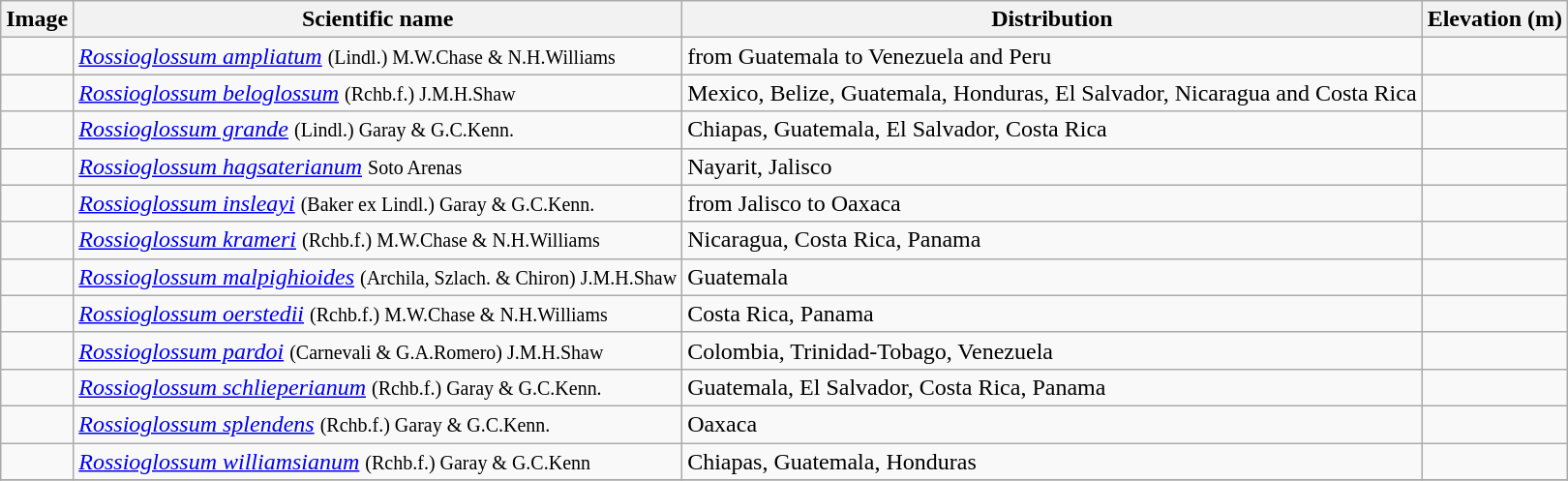<table class="wikitable">
<tr>
<th>Image</th>
<th>Scientific name</th>
<th>Distribution</th>
<th>Elevation (m)</th>
</tr>
<tr>
<td></td>
<td><em><a href='#'>Rossioglossum ampliatum</a></em> <small>(Lindl.) M.W.Chase & N.H.Williams</small></td>
<td>from Guatemala to Venezuela and Peru</td>
<td></td>
</tr>
<tr>
<td></td>
<td><em><a href='#'>Rossioglossum beloglossum</a></em> <small>(Rchb.f.) J.M.H.Shaw</small></td>
<td>Mexico, Belize, Guatemala, Honduras, El Salvador, Nicaragua and Costa Rica</td>
<td></td>
</tr>
<tr>
<td></td>
<td><em><a href='#'>Rossioglossum grande</a></em> <small>(Lindl.) Garay & G.C.Kenn.</small></td>
<td>Chiapas, Guatemala, El Salvador, Costa Rica</td>
<td></td>
</tr>
<tr>
<td></td>
<td><em><a href='#'>Rossioglossum hagsaterianum</a></em> <small>Soto Arenas</small></td>
<td>Nayarit, Jalisco</td>
<td></td>
</tr>
<tr>
<td></td>
<td><em><a href='#'>Rossioglossum insleayi</a></em> <small>(Baker ex Lindl.) Garay & G.C.Kenn.</small></td>
<td>from Jalisco to Oaxaca</td>
<td></td>
</tr>
<tr>
<td></td>
<td><em><a href='#'>Rossioglossum krameri</a></em> <small>(Rchb.f.) M.W.Chase & N.H.Williams</small></td>
<td>Nicaragua, Costa Rica, Panama</td>
<td></td>
</tr>
<tr>
<td></td>
<td><em><a href='#'>Rossioglossum malpighioides</a></em> <small> (Archila, Szlach. & Chiron) J.M.H.Shaw</small></td>
<td>Guatemala</td>
<td></td>
</tr>
<tr>
<td></td>
<td><em><a href='#'>Rossioglossum oerstedii</a></em> <small>(Rchb.f.) M.W.Chase & N.H.Williams</small></td>
<td>Costa Rica, Panama</td>
<td></td>
</tr>
<tr>
<td></td>
<td><em><a href='#'>Rossioglossum pardoi</a></em> <small> (Carnevali & G.A.Romero) J.M.H.Shaw</small></td>
<td>Colombia, Trinidad-Tobago, Venezuela</td>
<td></td>
</tr>
<tr>
<td></td>
<td><em><a href='#'>Rossioglossum schlieperianum</a></em> <small>(Rchb.f.) Garay & G.C.Kenn.</small></td>
<td>Guatemala, El Salvador, Costa Rica, Panama</td>
<td></td>
</tr>
<tr>
<td></td>
<td><em><a href='#'>Rossioglossum splendens</a></em> <small>(Rchb.f.) Garay & G.C.Kenn.</small></td>
<td>Oaxaca</td>
<td></td>
</tr>
<tr>
<td></td>
<td><em><a href='#'>Rossioglossum williamsianum</a></em> <small>(Rchb.f.) Garay & G.C.Kenn</small></td>
<td>Chiapas, Guatemala, Honduras</td>
<td></td>
</tr>
<tr>
</tr>
</table>
